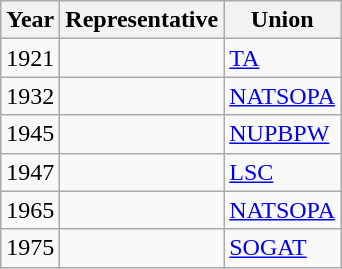<table class="wikitable sortable">
<tr>
<th>Year</th>
<th>Representative</th>
<th>Union</th>
</tr>
<tr>
<td>1921</td>
<td></td>
<td><a href='#'>TA</a></td>
</tr>
<tr>
<td>1932</td>
<td></td>
<td><a href='#'>NATSOPA</a></td>
</tr>
<tr>
<td>1945</td>
<td></td>
<td><a href='#'>NUPBPW</a></td>
</tr>
<tr>
<td>1947</td>
<td></td>
<td><a href='#'>LSC</a></td>
</tr>
<tr>
<td>1965</td>
<td></td>
<td><a href='#'>NATSOPA</a></td>
</tr>
<tr>
<td>1975</td>
<td></td>
<td><a href='#'>SOGAT</a></td>
</tr>
</table>
